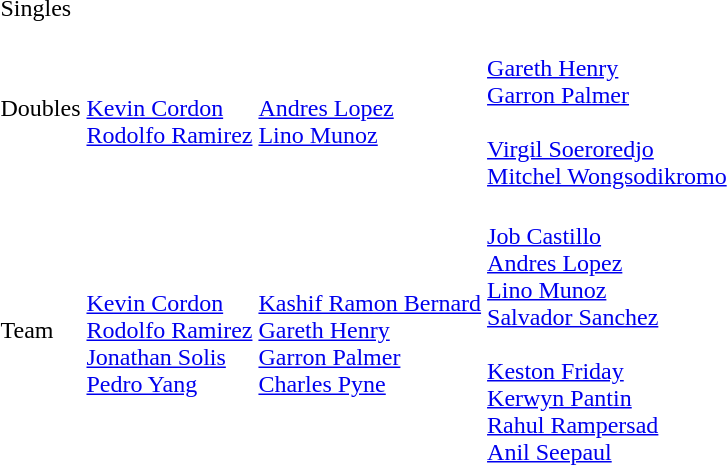<table>
<tr>
<td>Singles</td>
<td></td>
<td></td>
<td><br></td>
</tr>
<tr>
<td>Doubles</td>
<td><br><a href='#'>Kevin Cordon</a><br><a href='#'>Rodolfo Ramirez</a></td>
<td><br><a href='#'>Andres Lopez</a><br><a href='#'>Lino Munoz</a></td>
<td><br><a href='#'>Gareth Henry</a><br><a href='#'>Garron Palmer</a><br><br><a href='#'>Virgil Soeroredjo</a><br><a href='#'>Mitchel Wongsodikromo</a></td>
</tr>
<tr>
<td>Team</td>
<td><br><a href='#'>Kevin Cordon</a><br><a href='#'>Rodolfo Ramirez</a><br><a href='#'>Jonathan Solis</a><br><a href='#'>Pedro Yang</a></td>
<td><br><a href='#'>Kashif Ramon Bernard</a><br><a href='#'>Gareth Henry</a><br><a href='#'>Garron Palmer</a><br><a href='#'>Charles Pyne</a></td>
<td><br><a href='#'>Job Castillo</a><br><a href='#'>Andres Lopez</a><br><a href='#'>Lino Munoz</a><br><a href='#'>Salvador Sanchez</a><br><br><a href='#'>Keston Friday</a><br><a href='#'>Kerwyn Pantin</a><br><a href='#'>Rahul Rampersad</a><br><a href='#'>Anil Seepaul</a></td>
</tr>
<tr>
</tr>
</table>
